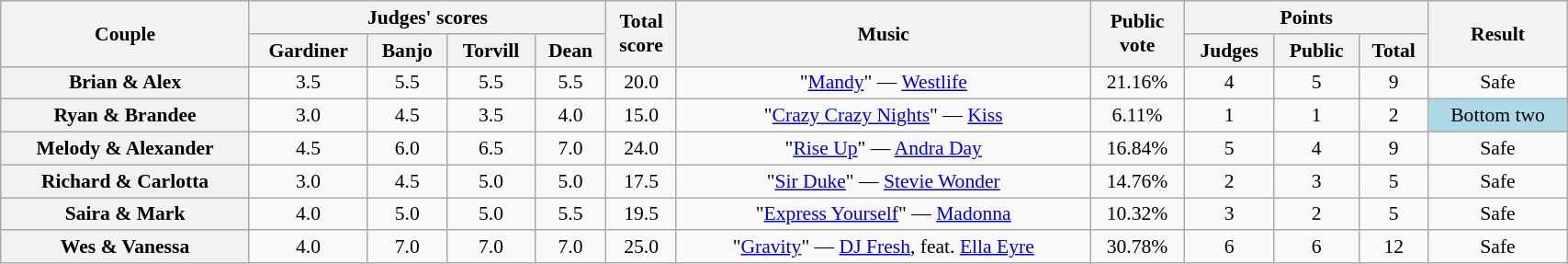<table class="wikitable sortable" style="text-align:center; font-size:90%; width:90%">
<tr>
<th scope="col" rowspan=2>Couple</th>
<th scope="col" colspan=4 class="unsortable">Judges' scores</th>
<th scope="col" rowspan=2>Total<br>score</th>
<th scope="col" rowspan=2 class="unsortable">Music</th>
<th scope="col" rowspan=2>Public<br>vote</th>
<th scope="col" colspan=3 class="unsortable">Points</th>
<th scope="col" rowspan=2 class="unsortable">Result</th>
</tr>
<tr>
<th class="unsortable">Gardiner</th>
<th class="unsortable">Banjo</th>
<th class="unsortable">Torvill</th>
<th class="unsortable">Dean</th>
<th class="unsortable">Judges</th>
<th class="unsortable">Public</th>
<th class="unsortable">Total</th>
</tr>
<tr>
<th scope="row">Brian & Alex</th>
<td>3.5</td>
<td>5.5</td>
<td>5.5</td>
<td>5.5</td>
<td>20.0</td>
<td>"<a href='#'>Mandy</a>" — <a href='#'>Westlife</a></td>
<td>21.16%</td>
<td>4</td>
<td>5</td>
<td>9</td>
<td>Safe</td>
</tr>
<tr>
<th scope="row">Ryan & Brandee</th>
<td>3.0</td>
<td>4.5</td>
<td>3.5</td>
<td>4.0</td>
<td>15.0</td>
<td>"<a href='#'>Crazy Crazy Nights</a>" — <a href='#'>Kiss</a></td>
<td>6.11%</td>
<td>1</td>
<td>1</td>
<td>2</td>
<td bgcolor="lightblue">Bottom two</td>
</tr>
<tr>
<th scope="row">Melody & Alexander</th>
<td>4.5</td>
<td>6.0</td>
<td>6.5</td>
<td>7.0</td>
<td>24.0</td>
<td>"<a href='#'>Rise Up</a>" — <a href='#'>Andra Day</a></td>
<td>16.84%</td>
<td>5</td>
<td>4</td>
<td>9</td>
<td>Safe</td>
</tr>
<tr>
<th scope="row">Richard & Carlotta</th>
<td>3.0</td>
<td>4.5</td>
<td>5.0</td>
<td>5.0</td>
<td>17.5</td>
<td>"<a href='#'>Sir Duke</a>" — <a href='#'>Stevie Wonder</a></td>
<td>14.76%</td>
<td>2</td>
<td>3</td>
<td>5</td>
<td>Safe</td>
</tr>
<tr>
<th scope="row">Saira & Mark</th>
<td>4.0</td>
<td>5.0</td>
<td>5.0</td>
<td>5.5</td>
<td>19.5</td>
<td>"<a href='#'>Express Yourself</a>" — <a href='#'>Madonna</a></td>
<td>10.32%</td>
<td>3</td>
<td>2</td>
<td>5</td>
<td>Safe</td>
</tr>
<tr>
<th scope="row">Wes & Vanessa</th>
<td>4.0</td>
<td>7.0</td>
<td>7.0</td>
<td>7.0</td>
<td>25.0</td>
<td>"<a href='#'>Gravity</a>" — <a href='#'>DJ Fresh</a>, feat. <a href='#'>Ella Eyre</a></td>
<td>30.78%</td>
<td>6</td>
<td>6</td>
<td>12</td>
<td>Safe</td>
</tr>
</table>
